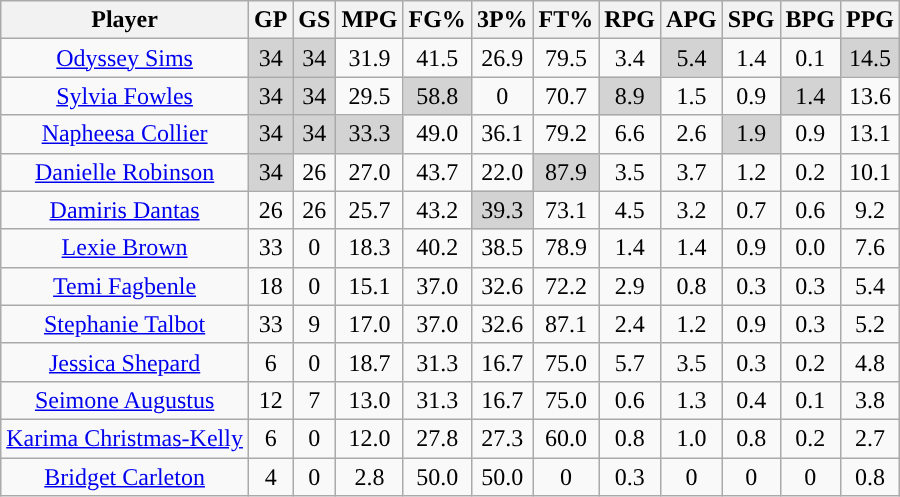<table class="wikitable sortable" style="text-align:center;">
<tr>
<th>Player</th>
<th>GP</th>
<th>GS</th>
<th>MPG</th>
<th>FG%</th>
<th>3P%</th>
<th>FT%</th>
<th>RPG</th>
<th>APG</th>
<th>SPG</th>
<th>BPG</th>
<th>PPG</th>
</tr>
<tr>
<td><a href='#'>Odyssey Sims</a></td>
<td style="background:#D3D3D3;">34</td>
<td style="background:#D3D3D3;">34</td>
<td>31.9</td>
<td>41.5</td>
<td>26.9</td>
<td>79.5</td>
<td>3.4</td>
<td style="background:#D3D3D3;">5.4</td>
<td>1.4</td>
<td>0.1</td>
<td style="background:#D3D3D3;">14.5</td>
</tr>
<tr>
<td><a href='#'>Sylvia Fowles</a></td>
<td style="background:#D3D3D3;">34</td>
<td style="background:#D3D3D3;">34</td>
<td>29.5</td>
<td style="background:#D3D3D3;">58.8</td>
<td>0</td>
<td>70.7</td>
<td style="background:#D3D3D3;">8.9</td>
<td>1.5</td>
<td>0.9</td>
<td style="background:#D3D3D3;">1.4</td>
<td>13.6</td>
</tr>
<tr>
<td><a href='#'>Napheesa Collier</a></td>
<td style="background:#D3D3D3;">34</td>
<td style="background:#D3D3D3;">34</td>
<td style="background:#D3D3D3;">33.3</td>
<td>49.0</td>
<td>36.1</td>
<td>79.2</td>
<td>6.6</td>
<td>2.6</td>
<td style="background:#D3D3D3;">1.9</td>
<td>0.9</td>
<td>13.1</td>
</tr>
<tr>
<td><a href='#'>Danielle Robinson</a></td>
<td style="background:#D3D3D3;">34</td>
<td>26</td>
<td>27.0</td>
<td>43.7</td>
<td>22.0</td>
<td style="background:#D3D3D3;">87.9</td>
<td>3.5</td>
<td>3.7</td>
<td>1.2</td>
<td>0.2</td>
<td>10.1</td>
</tr>
<tr>
<td><a href='#'>Damiris Dantas</a></td>
<td>26</td>
<td>26</td>
<td>25.7</td>
<td>43.2</td>
<td style="background:#D3D3D3;">39.3</td>
<td>73.1</td>
<td>4.5</td>
<td>3.2</td>
<td>0.7</td>
<td>0.6</td>
<td>9.2</td>
</tr>
<tr>
<td><a href='#'>Lexie Brown</a></td>
<td>33</td>
<td>0</td>
<td>18.3</td>
<td>40.2</td>
<td>38.5</td>
<td>78.9</td>
<td>1.4</td>
<td>1.4</td>
<td>0.9</td>
<td>0.0</td>
<td>7.6</td>
</tr>
<tr>
<td><a href='#'>Temi Fagbenle</a></td>
<td>18</td>
<td>0</td>
<td>15.1</td>
<td>37.0</td>
<td>32.6</td>
<td>72.2</td>
<td>2.9</td>
<td>0.8</td>
<td>0.3</td>
<td>0.3</td>
<td>5.4</td>
</tr>
<tr>
<td><a href='#'>Stephanie Talbot</a></td>
<td>33</td>
<td>9</td>
<td>17.0</td>
<td>37.0</td>
<td>32.6</td>
<td>87.1</td>
<td>2.4</td>
<td>1.2</td>
<td>0.9</td>
<td>0.3</td>
<td>5.2</td>
</tr>
<tr>
<td><a href='#'>Jessica Shepard</a></td>
<td>6</td>
<td>0</td>
<td>18.7</td>
<td>31.3</td>
<td>16.7</td>
<td>75.0</td>
<td>5.7</td>
<td>3.5</td>
<td>0.3</td>
<td>0.2</td>
<td>4.8</td>
</tr>
<tr>
<td><a href='#'>Seimone Augustus</a></td>
<td>12</td>
<td>7</td>
<td>13.0</td>
<td>31.3</td>
<td>16.7</td>
<td>75.0</td>
<td>0.6</td>
<td>1.3</td>
<td>0.4</td>
<td>0.1</td>
<td>3.8</td>
</tr>
<tr>
<td><a href='#'>Karima Christmas-Kelly</a></td>
<td>6</td>
<td>0</td>
<td>12.0</td>
<td>27.8</td>
<td>27.3</td>
<td>60.0</td>
<td>0.8</td>
<td>1.0</td>
<td>0.8</td>
<td>0.2</td>
<td>2.7</td>
</tr>
<tr>
<td><a href='#'>Bridget Carleton</a></td>
<td>4</td>
<td>0</td>
<td>2.8</td>
<td>50.0</td>
<td>50.0</td>
<td>0</td>
<td>0.3</td>
<td>0</td>
<td>0</td>
<td>0</td>
<td>0.8</td>
</tr>
</table>
